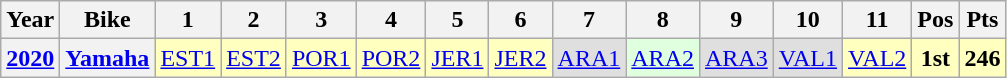<table class="wikitable" style="text-align:center;">
<tr>
<th>Year</th>
<th>Bike</th>
<th>1</th>
<th>2</th>
<th>3</th>
<th>4</th>
<th>5</th>
<th>6</th>
<th>7</th>
<th>8</th>
<th>9</th>
<th>10</th>
<th>11</th>
<th>Pos</th>
<th>Pts</th>
</tr>
<tr>
<th><a href='#'>2020</a></th>
<th><a href='#'>Yamaha</a></th>
<td style="background:#ffffbf;"><a href='#'>EST1</a><br></td>
<td style="background:#ffffbf;"><a href='#'>EST2</a><br></td>
<td style="background:#ffffbf;"><a href='#'>POR1</a><br></td>
<td style="background:#ffffbf;"><a href='#'>POR2</a><br></td>
<td style="background:#ffffbf;"><a href='#'>JER1</a><br></td>
<td style="background:#ffffbf;"><a href='#'>JER2</a><br></td>
<td style="background:#dfdfdf;"><a href='#'>ARA1</a><br></td>
<td style="background:#dfffdf;"><a href='#'>ARA2</a><br></td>
<td style="background:#dfdfdf;"><a href='#'>ARA3</a><br></td>
<td style="background:#dfdfdf;"><a href='#'>VAL1</a><br></td>
<td style="background:#ffffbf;"><a href='#'>VAL2</a><br></td>
<th style="background:#ffffbf;">1st</th>
<th style="background:#ffffbf;">246</th>
</tr>
</table>
